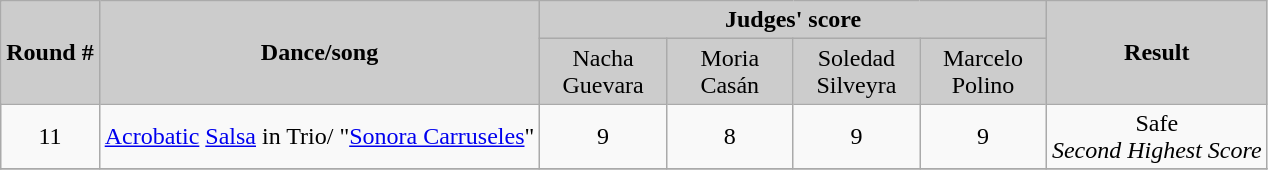<table class="wikitable">
<tr style="text-align:Center; background:#ccc;">
<td rowspan="2"><strong>Round #</strong></td>
<td rowspan="2"><strong>Dance/song</strong></td>
<td colspan="4"><strong>Judges' score</strong></td>
<td rowspan="2"><strong>Result</strong></td>
</tr>
<tr style="text-align:center; background:#ccc;">
<td style="width:10%; ">Nacha<br>Guevara</td>
<td style="width:10%; ">Moria<br>Casán</td>
<td style="width:10%; ">Soledad<br>Silveyra</td>
<td style="width:10%; ">Marcelo<br>Polino</td>
</tr>
<tr>
<td style="text-align:center;">11</td>
<td style="text-align:center;"><a href='#'>Acrobatic</a> <a href='#'>Salsa</a> in Trio/ "<a href='#'>Sonora Carruseles</a>"</td>
<td style="text-align:center;">9</td>
<td style="text-align:center;">8</td>
<td style="text-align:center;">9</td>
<td style="text-align:center;">9</td>
<td style="text-align:center;">Safe<br><em>Second Highest Score</em></td>
</tr>
<tr>
</tr>
</table>
